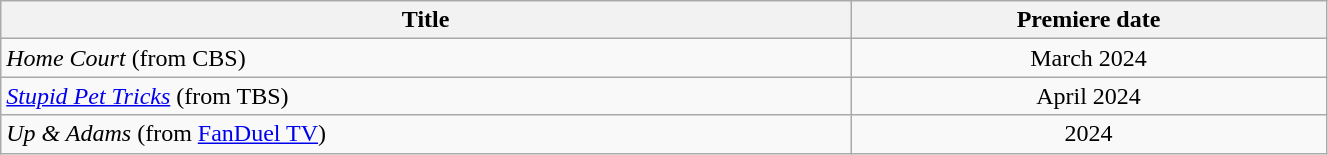<table class="wikitable plainrowheaders sortable" style="width:70%;text-align:center;">
<tr>
<th scope="col" style="width:25%;">Title</th>
<th scope="col" style="width:14%;">Premiere date</th>
</tr>
<tr>
<td scope="row" style="text-align:left;"><em>Home Court</em> (from CBS)</td>
<td>March 2024</td>
</tr>
<tr>
<td scope="row" style="text-align:left;"><em><a href='#'>Stupid Pet Tricks</a></em> (from TBS)</td>
<td>April 2024</td>
</tr>
<tr>
<td scope="row" style="text-align:left;"><em>Up & Adams</em> (from <a href='#'>FanDuel TV</a>)</td>
<td>2024</td>
</tr>
</table>
